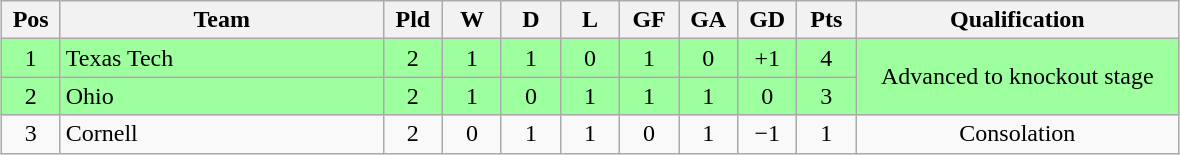<table class="wikitable" style="text-align:center; margin: 1em auto">
<tr>
<th style="width:2em">Pos</th>
<th style="width:13em">Team</th>
<th style="width:2em">Pld</th>
<th style="width:2em">W</th>
<th style="width:2em">D</th>
<th style="width:2em">L</th>
<th style="width:2em">GF</th>
<th style="width:2em">GA</th>
<th style="width:2em">GD</th>
<th style="width:2em">Pts</th>
<th style="width:13em">Qualification</th>
</tr>
<tr bgcolor="#9eff9e">
<td>1</td>
<td style="text-align:left">Texas Tech</td>
<td>2</td>
<td>1</td>
<td>1</td>
<td>0</td>
<td>1</td>
<td>0</td>
<td>+1</td>
<td>4</td>
<td rowspan="2">Advanced to knockout stage</td>
</tr>
<tr bgcolor="#9eff9e">
<td>2</td>
<td style="text-align:left">Ohio</td>
<td>2</td>
<td>1</td>
<td>0</td>
<td>1</td>
<td>1</td>
<td>1</td>
<td>0</td>
<td>3</td>
</tr>
<tr>
<td>3</td>
<td style="text-align:left">Cornell</td>
<td>2</td>
<td>0</td>
<td>1</td>
<td>1</td>
<td>0</td>
<td>1</td>
<td>−1</td>
<td>1</td>
<td>Consolation</td>
</tr>
</table>
